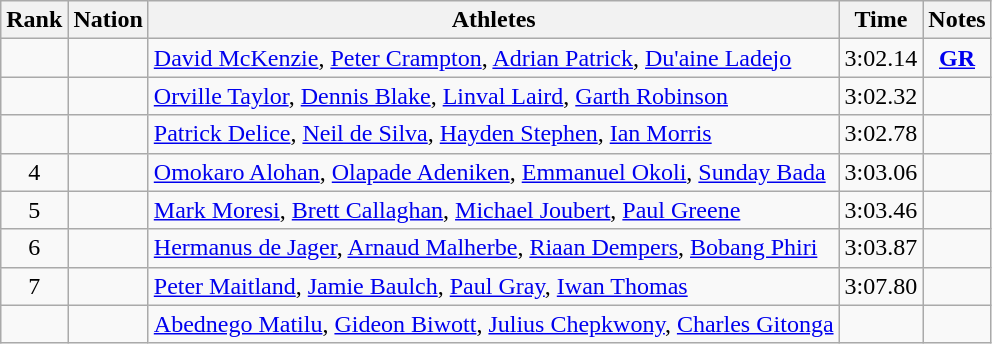<table class="wikitable sortable" style="text-align:center">
<tr>
<th>Rank</th>
<th>Nation</th>
<th>Athletes</th>
<th>Time</th>
<th>Notes</th>
</tr>
<tr>
<td></td>
<td align=left></td>
<td align=left><a href='#'>David McKenzie</a>, <a href='#'>Peter Crampton</a>, <a href='#'>Adrian Patrick</a>, <a href='#'>Du'aine Ladejo</a></td>
<td>3:02.14</td>
<td><strong><a href='#'>GR</a></strong></td>
</tr>
<tr>
<td></td>
<td align=left></td>
<td align=left><a href='#'>Orville Taylor</a>, <a href='#'>Dennis Blake</a>, <a href='#'>Linval Laird</a>, <a href='#'>Garth Robinson</a></td>
<td>3:02.32</td>
<td></td>
</tr>
<tr>
<td></td>
<td align=left></td>
<td align=left><a href='#'>Patrick Delice</a>, <a href='#'>Neil de Silva</a>, <a href='#'>Hayden Stephen</a>, <a href='#'>Ian Morris</a></td>
<td>3:02.78</td>
<td></td>
</tr>
<tr>
<td>4</td>
<td align=left></td>
<td align=left><a href='#'>Omokaro Alohan</a>, <a href='#'>Olapade Adeniken</a>, <a href='#'>Emmanuel Okoli</a>, <a href='#'>Sunday Bada</a></td>
<td>3:03.06</td>
<td></td>
</tr>
<tr>
<td>5</td>
<td align=left></td>
<td align=left><a href='#'>Mark Moresi</a>, <a href='#'>Brett Callaghan</a>, <a href='#'>Michael Joubert</a>, <a href='#'>Paul Greene</a></td>
<td>3:03.46</td>
<td></td>
</tr>
<tr>
<td>6</td>
<td align=left></td>
<td align=left><a href='#'>Hermanus de Jager</a>, <a href='#'>Arnaud Malherbe</a>, <a href='#'>Riaan Dempers</a>, <a href='#'>Bobang Phiri</a></td>
<td>3:03.87</td>
<td></td>
</tr>
<tr>
<td>7</td>
<td align=left></td>
<td align=left><a href='#'>Peter Maitland</a>, <a href='#'>Jamie Baulch</a>, <a href='#'>Paul Gray</a>, <a href='#'>Iwan Thomas</a></td>
<td>3:07.80</td>
<td></td>
</tr>
<tr>
<td></td>
<td align=left></td>
<td align=left><a href='#'>Abednego Matilu</a>, <a href='#'>Gideon Biwott</a>, <a href='#'>Julius Chepkwony</a>, <a href='#'>Charles Gitonga</a></td>
<td></td>
<td></td>
</tr>
</table>
